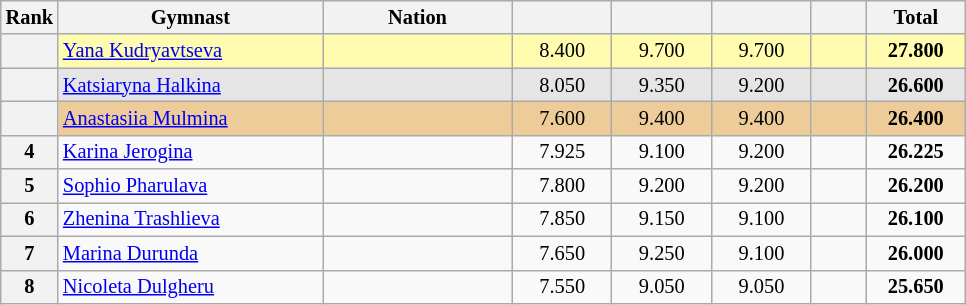<table class="wikitable sortable" style="text-align:center; font-size:85%">
<tr>
<th scope="col" style="width:20px;">Rank</th>
<th ! scope="col" style="width:170px;">Gymnast</th>
<th ! scope="col" style="width:120px;">Nation</th>
<th ! scope="col" style="width:60px;"></th>
<th ! scope="col" style="width:60px;"></th>
<th ! scope="col" style="width:60px;"></th>
<th ! scope="col" style="width:30px;"></th>
<th ! scope="col" style="width:60px;">Total</th>
</tr>
<tr bgcolor=fffcaf>
<th scope=row></th>
<td align=left><a href='#'>Yana Kudryavtseva</a></td>
<td style="text-align:left;"></td>
<td>8.400</td>
<td>9.700</td>
<td>9.700</td>
<td></td>
<td><strong>27.800</strong></td>
</tr>
<tr bgcolor=e5e5e5>
<th scope=row></th>
<td align=left><a href='#'>Katsiaryna Halkina</a></td>
<td style="text-align:left;"></td>
<td>8.050</td>
<td>9.350</td>
<td>9.200</td>
<td></td>
<td><strong>26.600</strong></td>
</tr>
<tr bgcolor=eecc99>
<th scope=row></th>
<td align=left><a href='#'>Anastasiia Mulmina</a></td>
<td style="text-align:left;"></td>
<td>7.600</td>
<td>9.400</td>
<td>9.400</td>
<td></td>
<td><strong>26.400</strong></td>
</tr>
<tr>
<th scope=row>4</th>
<td align=left><a href='#'>Karina Jerogina</a></td>
<td style="text-align:left;"></td>
<td>7.925</td>
<td>9.100</td>
<td>9.200</td>
<td></td>
<td><strong>26.225</strong></td>
</tr>
<tr>
<th scope=row>5</th>
<td align=left><a href='#'>Sophio Pharulava</a></td>
<td style="text-align:left;"></td>
<td>7.800</td>
<td>9.200</td>
<td>9.200</td>
<td></td>
<td><strong>26.200</strong></td>
</tr>
<tr>
<th scope=row>6</th>
<td align=left><a href='#'>Zhenina Trashlieva</a></td>
<td style="text-align:left;"></td>
<td>7.850</td>
<td>9.150</td>
<td>9.100</td>
<td></td>
<td><strong>26.100</strong></td>
</tr>
<tr>
<th scope=row>7</th>
<td align=left><a href='#'>Marina Durunda</a></td>
<td style="text-align:left;"></td>
<td>7.650</td>
<td>9.250</td>
<td>9.100</td>
<td></td>
<td><strong>26.000</strong></td>
</tr>
<tr>
<th scope=row>8</th>
<td align=left><a href='#'>Nicoleta Dulgheru</a></td>
<td style="text-align:left;"></td>
<td>7.550</td>
<td>9.050</td>
<td>9.050</td>
<td></td>
<td><strong>25.650</strong></td>
</tr>
</table>
